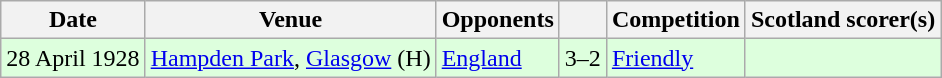<table class="wikitable">
<tr>
<th>Date</th>
<th>Venue</th>
<th>Opponents</th>
<th></th>
<th>Competition</th>
<th>Scotland scorer(s)</th>
</tr>
<tr bgcolor=#ddffdd>
<td>28 April 1928</td>
<td><a href='#'>Hampden Park</a>, <a href='#'>Glasgow</a> (H)</td>
<td> <a href='#'>England</a></td>
<td align=center>3–2</td>
<td><a href='#'>Friendly</a></td>
<td></td>
</tr>
</table>
